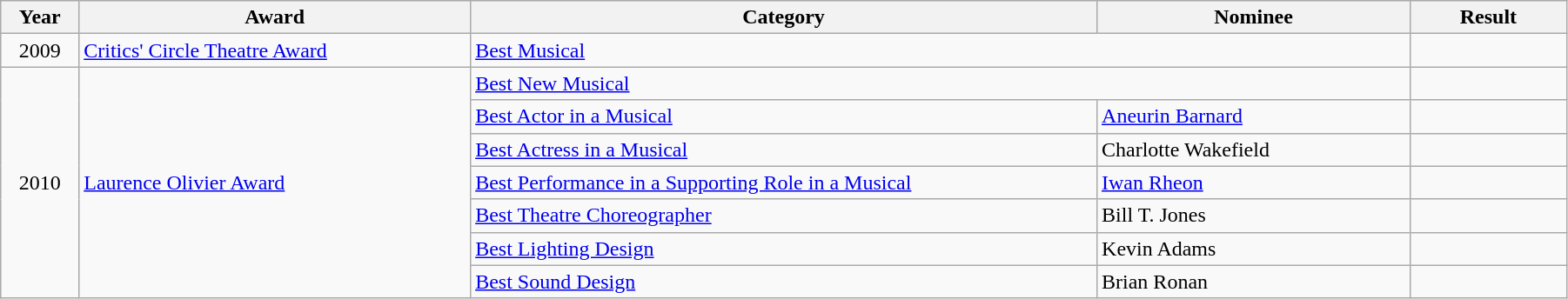<table class="wikitable" style="width:95%;">
<tr>
<th style="width:5%;">Year</th>
<th style="width:25%;">Award</th>
<th style="width:40%;">Category</th>
<th style="width:20%;">Nominee</th>
<th style="width:10%;">Result</th>
</tr>
<tr>
<td style="text-align:center;">2009</td>
<td><a href='#'>Critics' Circle Theatre Award</a></td>
<td colspan="2"><a href='#'>Best Musical</a></td>
<td></td>
</tr>
<tr>
<td rowspan="7" style="text-align:center;">2010</td>
<td rowspan="7"><a href='#'>Laurence Olivier Award</a></td>
<td colspan="2"><a href='#'>Best New Musical</a></td>
<td></td>
</tr>
<tr>
<td><a href='#'>Best Actor in a Musical</a></td>
<td><a href='#'>Aneurin Barnard</a></td>
<td></td>
</tr>
<tr>
<td><a href='#'>Best Actress in a Musical</a></td>
<td>Charlotte Wakefield</td>
<td></td>
</tr>
<tr>
<td><a href='#'>Best Performance in a Supporting Role in a Musical</a></td>
<td><a href='#'>Iwan Rheon</a></td>
<td></td>
</tr>
<tr>
<td><a href='#'>Best Theatre Choreographer</a></td>
<td>Bill T. Jones</td>
<td></td>
</tr>
<tr>
<td><a href='#'>Best Lighting Design</a></td>
<td>Kevin Adams</td>
<td></td>
</tr>
<tr>
<td><a href='#'>Best Sound Design</a></td>
<td>Brian Ronan</td>
<td></td>
</tr>
</table>
